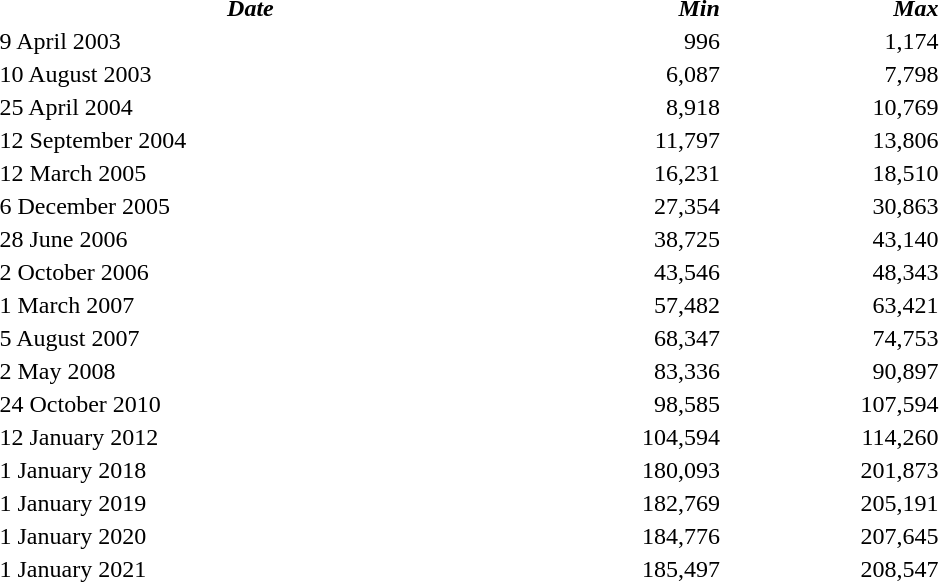<table width="50%" border="0">
<tr>
<th><em>Date</em></th>
<th align="right"><em>Min</em></th>
<th align="right"><em>Max</em></th>
</tr>
<tr>
<td>9 April 2003</td>
<td align="right">996</td>
<td align="right">1,174</td>
</tr>
<tr>
<td>10 August 2003</td>
<td align="right">6,087</td>
<td align="right">7,798</td>
</tr>
<tr>
<td>25 April 2004</td>
<td align="right">8,918</td>
<td align="right">10,769</td>
</tr>
<tr>
<td>12 September 2004</td>
<td align="right">11,797</td>
<td align="right">13,806</td>
</tr>
<tr>
<td>12 March 2005</td>
<td align="right">16,231</td>
<td align="right">18,510</td>
</tr>
<tr>
<td>6 December 2005</td>
<td align="right">27,354</td>
<td align="right">30,863</td>
</tr>
<tr>
<td>28 June 2006</td>
<td align="right">38,725</td>
<td align="right">43,140</td>
</tr>
<tr>
<td>2 October 2006</td>
<td align="right">43,546</td>
<td align="right">48,343</td>
</tr>
<tr>
<td>1 March 2007</td>
<td align="right">57,482</td>
<td align="right">63,421</td>
</tr>
<tr>
<td>5 August 2007</td>
<td align="right">68,347</td>
<td align="right">74,753</td>
</tr>
<tr>
<td>2 May 2008</td>
<td align="right">83,336</td>
<td align="right">90,897</td>
</tr>
<tr>
<td>24 October 2010</td>
<td align="right">98,585</td>
<td align="right">107,594</td>
</tr>
<tr>
<td>12 January 2012</td>
<td align="right">104,594</td>
<td align="right">114,260</td>
</tr>
<tr>
<td>1 January 2018</td>
<td align="right">180,093</td>
<td align="right">201,873</td>
</tr>
<tr>
<td>1 January 2019</td>
<td align="right">182,769</td>
<td align="right">205,191</td>
</tr>
<tr>
<td>1 January 2020</td>
<td align="right">184,776</td>
<td align="right">207,645</td>
</tr>
<tr>
<td>1 January 2021</td>
<td align="right">185,497</td>
<td align="right">208,547</td>
</tr>
<tr>
</tr>
</table>
